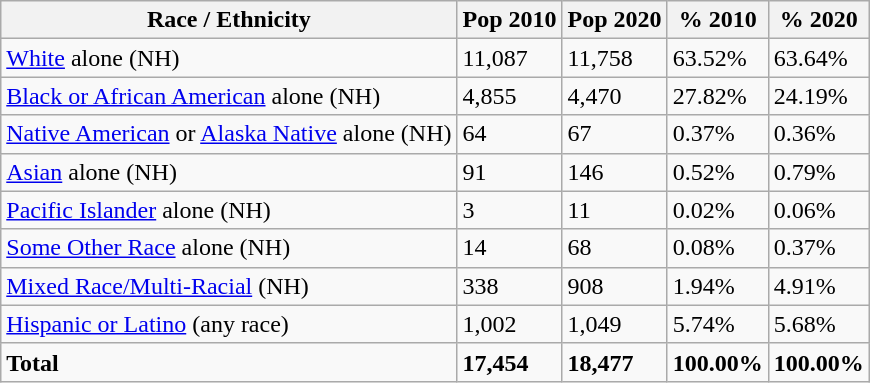<table class="wikitable">
<tr>
<th>Race / Ethnicity</th>
<th>Pop 2010</th>
<th>Pop 2020</th>
<th>% 2010</th>
<th>% 2020</th>
</tr>
<tr>
<td><a href='#'>White</a> alone (NH)</td>
<td>11,087</td>
<td>11,758</td>
<td>63.52%</td>
<td>63.64%</td>
</tr>
<tr>
<td><a href='#'>Black or African American</a> alone (NH)</td>
<td>4,855</td>
<td>4,470</td>
<td>27.82%</td>
<td>24.19%</td>
</tr>
<tr>
<td><a href='#'>Native American</a> or <a href='#'>Alaska Native</a> alone (NH)</td>
<td>64</td>
<td>67</td>
<td>0.37%</td>
<td>0.36%</td>
</tr>
<tr>
<td><a href='#'>Asian</a> alone (NH)</td>
<td>91</td>
<td>146</td>
<td>0.52%</td>
<td>0.79%</td>
</tr>
<tr>
<td><a href='#'>Pacific Islander</a> alone (NH)</td>
<td>3</td>
<td>11</td>
<td>0.02%</td>
<td>0.06%</td>
</tr>
<tr>
<td><a href='#'>Some Other Race</a> alone (NH)</td>
<td>14</td>
<td>68</td>
<td>0.08%</td>
<td>0.37%</td>
</tr>
<tr>
<td><a href='#'>Mixed Race/Multi-Racial</a> (NH)</td>
<td>338</td>
<td>908</td>
<td>1.94%</td>
<td>4.91%</td>
</tr>
<tr>
<td><a href='#'>Hispanic or Latino</a> (any race)</td>
<td>1,002</td>
<td>1,049</td>
<td>5.74%</td>
<td>5.68%</td>
</tr>
<tr>
<td><strong>Total</strong></td>
<td><strong>17,454</strong></td>
<td><strong>18,477</strong></td>
<td><strong>100.00%</strong></td>
<td><strong>100.00%</strong></td>
</tr>
</table>
